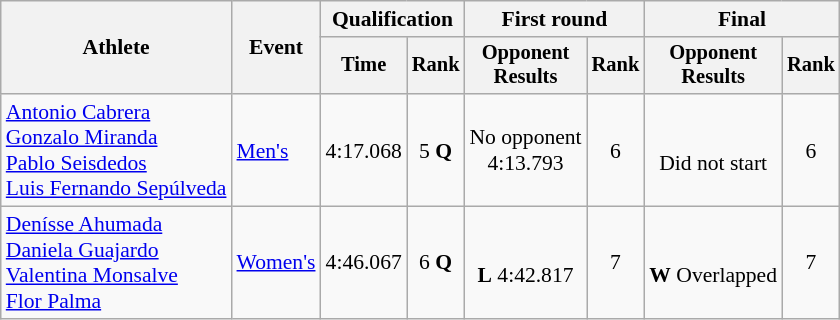<table class="wikitable" style="font-size:90%">
<tr>
<th rowspan=2>Athlete</th>
<th rowspan=2>Event</th>
<th colspan=2>Qualification</th>
<th colspan=2>First round</th>
<th colspan=2>Final</th>
</tr>
<tr style="font-size:95%">
<th>Time</th>
<th>Rank</th>
<th>Opponent<br>Results</th>
<th>Rank</th>
<th>Opponent<br>Results</th>
<th>Rank</th>
</tr>
<tr align=center>
<td align=left><a href='#'>Antonio Cabrera</a><br><a href='#'>Gonzalo Miranda</a><br><a href='#'>Pablo Seisdedos</a><br><a href='#'>Luis Fernando Sepúlveda</a></td>
<td align=left><a href='#'>Men's</a></td>
<td>4:17.068</td>
<td>5 <strong>Q</strong></td>
<td>No opponent<br>4:13.793</td>
<td>6</td>
<td><br>Did not start</td>
<td>6</td>
</tr>
<tr align=center>
<td align=left><a href='#'>Denísse Ahumada</a><br><a href='#'>Daniela Guajardo</a><br><a href='#'>Valentina Monsalve</a><br><a href='#'>Flor Palma</a></td>
<td align=left><a href='#'>Women's</a></td>
<td>4:46.067</td>
<td>6 <strong>Q</strong></td>
<td><br><strong>L</strong> 4:42.817</td>
<td>7</td>
<td><br><strong>W</strong> Overlapped</td>
<td>7</td>
</tr>
</table>
